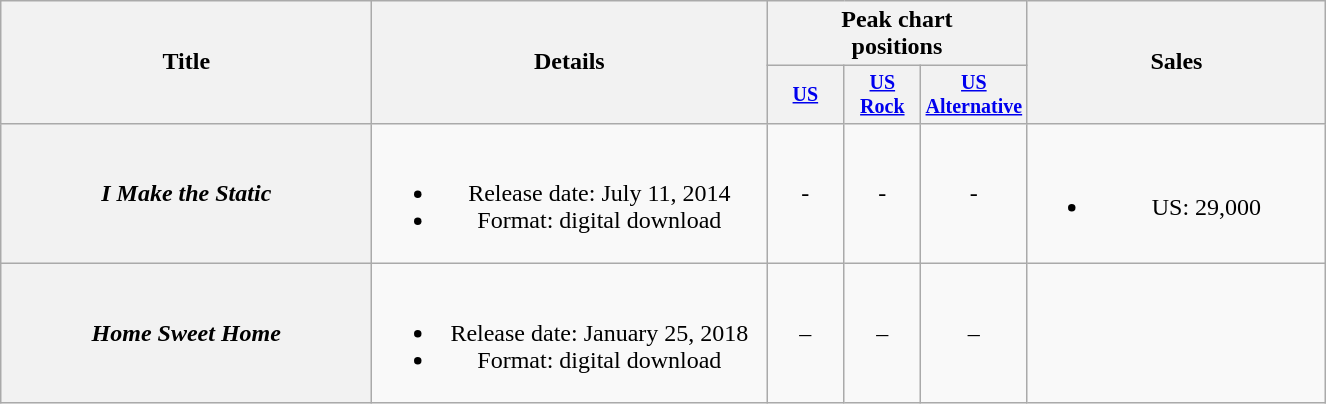<table class="wikitable plainrowheaders" style="text-align:center;">
<tr>
<th rowspan="2" style="width:15em;">Title</th>
<th rowspan="2" style="width:16em;">Details</th>
<th colspan="3">Peak chart<br>positions</th>
<th rowspan="2" style="width:12em;">Sales</th>
</tr>
<tr style="font-size:smaller;">
<th style="width:45px;"><a href='#'>US</a><br></th>
<th style="width:45px;"><a href='#'>US Rock</a><br></th>
<th style="width:45px;"><a href='#'>US Alternative</a><br></th>
</tr>
<tr>
<th scope="row"><em>I Make the Static</em></th>
<td><br><ul><li>Release date: July 11, 2014</li><li>Format: digital download</li></ul></td>
<td>-</td>
<td>-</td>
<td>-</td>
<td><br><ul><li>US: 29,000</li></ul></td>
</tr>
<tr>
<th scope="row"><em>Home Sweet Home</em></th>
<td><br><ul><li>Release date: January 25, 2018</li><li>Format: digital download</li></ul></td>
<td>–</td>
<td>–</td>
<td>–</td>
<td></td>
</tr>
</table>
